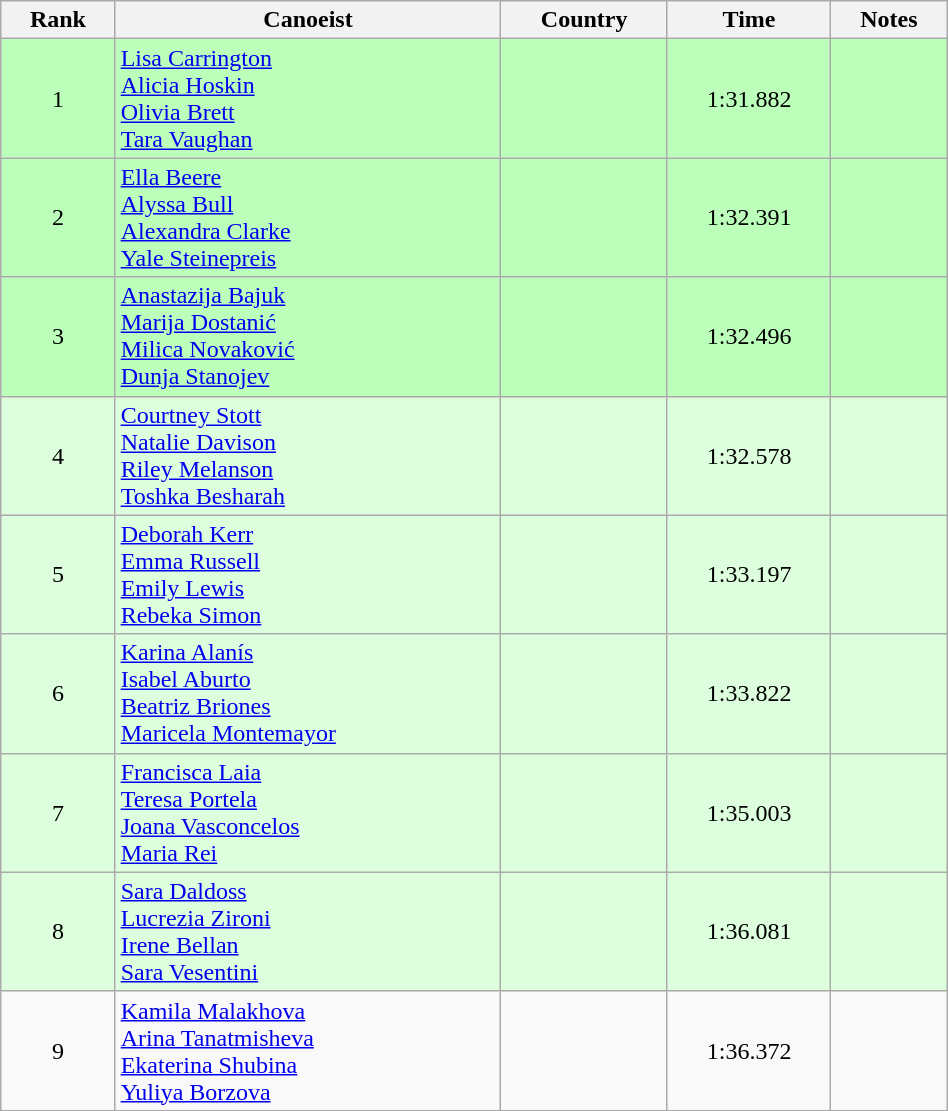<table class="wikitable" style="text-align:center;width: 50%">
<tr>
<th>Rank</th>
<th>Canoeist</th>
<th>Country</th>
<th>Time</th>
<th>Notes</th>
</tr>
<tr bgcolor=bbffbb>
<td>1</td>
<td align="left"><a href='#'>Lisa Carrington</a><br><a href='#'>Alicia Hoskin</a><br><a href='#'>Olivia Brett</a><br><a href='#'>Tara Vaughan</a></td>
<td align="left"></td>
<td>1:31.882</td>
<td></td>
</tr>
<tr bgcolor=bbffbb>
<td>2</td>
<td align="left"><a href='#'>Ella Beere</a><br><a href='#'>Alyssa Bull</a><br><a href='#'>Alexandra Clarke</a><br><a href='#'>Yale Steinepreis</a></td>
<td align="left"></td>
<td>1:32.391</td>
<td></td>
</tr>
<tr bgcolor=bbffbb>
<td>3</td>
<td align="left"><a href='#'>Anastazija Bajuk</a><br><a href='#'>Marija Dostanić</a><br><a href='#'>Milica Novaković</a><br><a href='#'>Dunja Stanojev</a></td>
<td align="left"></td>
<td>1:32.496</td>
<td></td>
</tr>
<tr bgcolor=ddffdd>
<td>4</td>
<td align="left"><a href='#'>Courtney Stott</a><br><a href='#'>Natalie Davison</a><br><a href='#'>Riley Melanson</a><br><a href='#'>Toshka Besharah</a></td>
<td align="left"></td>
<td>1:32.578</td>
<td></td>
</tr>
<tr bgcolor=ddffdd>
<td>5</td>
<td align="left"><a href='#'>Deborah Kerr</a><br><a href='#'>Emma Russell</a><br><a href='#'>Emily Lewis</a><br><a href='#'>Rebeka Simon</a></td>
<td align="left"></td>
<td>1:33.197</td>
<td></td>
</tr>
<tr bgcolor=ddffdd>
<td>6</td>
<td align="left"><a href='#'>Karina Alanís</a><br><a href='#'>Isabel Aburto</a><br><a href='#'>Beatriz Briones</a><br><a href='#'>Maricela Montemayor</a></td>
<td align="left"></td>
<td>1:33.822</td>
<td></td>
</tr>
<tr bgcolor=ddffdd>
<td>7</td>
<td align="left"><a href='#'>Francisca Laia</a><br><a href='#'>Teresa Portela</a><br><a href='#'>Joana Vasconcelos</a><br><a href='#'>Maria Rei</a></td>
<td align="left"></td>
<td>1:35.003</td>
<td></td>
</tr>
<tr bgcolor=ddffdd>
<td>8</td>
<td align="left"><a href='#'>Sara Daldoss</a><br><a href='#'>Lucrezia Zironi</a><br><a href='#'>Irene Bellan</a><br><a href='#'>Sara Vesentini</a></td>
<td align="left"></td>
<td>1:36.081</td>
<td></td>
</tr>
<tr>
<td>9</td>
<td align="left"><a href='#'>Kamila Malakhova</a><br><a href='#'>Arina Tanatmisheva</a><br><a href='#'>Ekaterina Shubina</a><br><a href='#'>Yuliya Borzova</a></td>
<td align="left"></td>
<td>1:36.372</td>
<td></td>
</tr>
</table>
